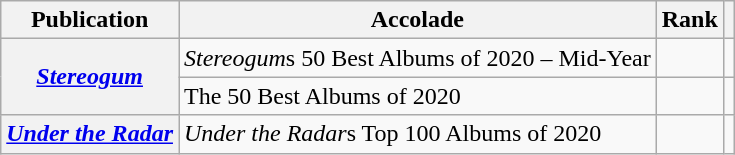<table class="wikitable sortable plainrowheaders">
<tr>
<th scope="col">Publication</th>
<th scope="col">Accolade</th>
<th scope="col">Rank</th>
<th scope="col" class="unsortable"></th>
</tr>
<tr>
<th scope="row" rowspan="2"><em><a href='#'>Stereogum</a></em></th>
<td><em>Stereogum</em>s 50 Best Albums of 2020 – Mid-Year</td>
<td></td>
<td></td>
</tr>
<tr>
<td>The 50 Best Albums of 2020</td>
<td></td>
<td></td>
</tr>
<tr>
<th scope="row" rowspan="1"><em><a href='#'>Under the Radar</a></em></th>
<td><em>Under the Radar</em>s Top 100 Albums of 2020</td>
<td></td>
<td></td>
</tr>
</table>
